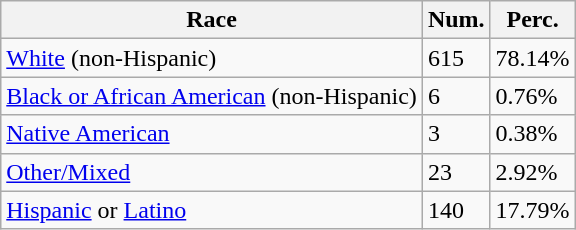<table class="wikitable">
<tr>
<th>Race</th>
<th>Num.</th>
<th>Perc.</th>
</tr>
<tr>
<td><a href='#'>White</a> (non-Hispanic)</td>
<td>615</td>
<td>78.14%</td>
</tr>
<tr>
<td><a href='#'>Black or African American</a> (non-Hispanic)</td>
<td>6</td>
<td>0.76%</td>
</tr>
<tr>
<td><a href='#'>Native American</a></td>
<td>3</td>
<td>0.38%</td>
</tr>
<tr>
<td><a href='#'>Other/Mixed</a></td>
<td>23</td>
<td>2.92%</td>
</tr>
<tr>
<td><a href='#'>Hispanic</a> or <a href='#'>Latino</a></td>
<td>140</td>
<td>17.79%</td>
</tr>
</table>
